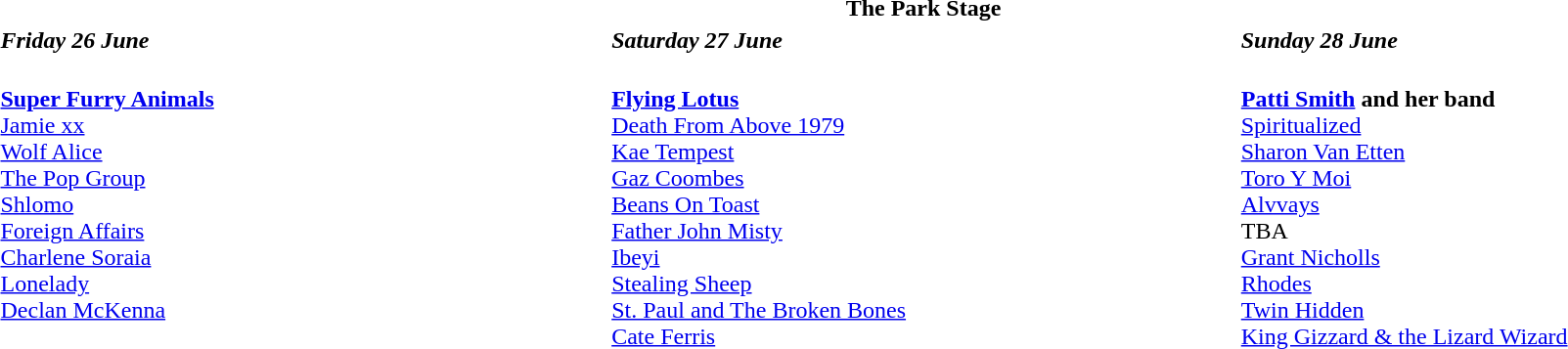<table class="collapsible collapsed" style="width:100%;">
<tr>
<th colspan=3>The Park Stage</th>
</tr>
<tr>
<td style="width:33%;"><strong><em>Friday 26 June</em></strong></td>
<td style="width:34%;"><strong><em>Saturday 27 June</em></strong></td>
<td style="width:33%;"><strong><em>Sunday 28 June</em></strong></td>
</tr>
<tr valign="top">
<td><br><strong><a href='#'>Super Furry Animals</a></strong><br><a href='#'>Jamie xx</a><br><a href='#'>Wolf Alice</a><br><a href='#'>The Pop Group</a><br><a href='#'>Shlomo</a><br><a href='#'>Foreign Affairs</a><br><a href='#'>Charlene Soraia</a><br><a href='#'>Lonelady</a><br><a href='#'>Declan McKenna</a></td>
<td><br><strong><a href='#'>Flying Lotus</a></strong><br><a href='#'>Death From Above 1979</a><br><a href='#'>Kae Tempest</a><br><a href='#'>Gaz Coombes</a><br><a href='#'>Beans On Toast</a><br><a href='#'>Father John Misty</a><br><a href='#'>Ibeyi</a><br><a href='#'>Stealing Sheep</a><br><a href='#'>St. Paul and The Broken Bones</a><br><a href='#'>Cate Ferris</a></td>
<td><br><strong><a href='#'>Patti Smith</a> and her band</strong><br><a href='#'>Spiritualized</a><br><a href='#'>Sharon Van Etten</a><br><a href='#'>Toro Y Moi</a><br><a href='#'>Alvvays</a><br>TBA<br><a href='#'>Grant Nicholls</a><br><a href='#'>Rhodes</a><br><a href='#'>Twin Hidden</a><br><a href='#'>King Gizzard & the Lizard Wizard</a></td>
</tr>
</table>
